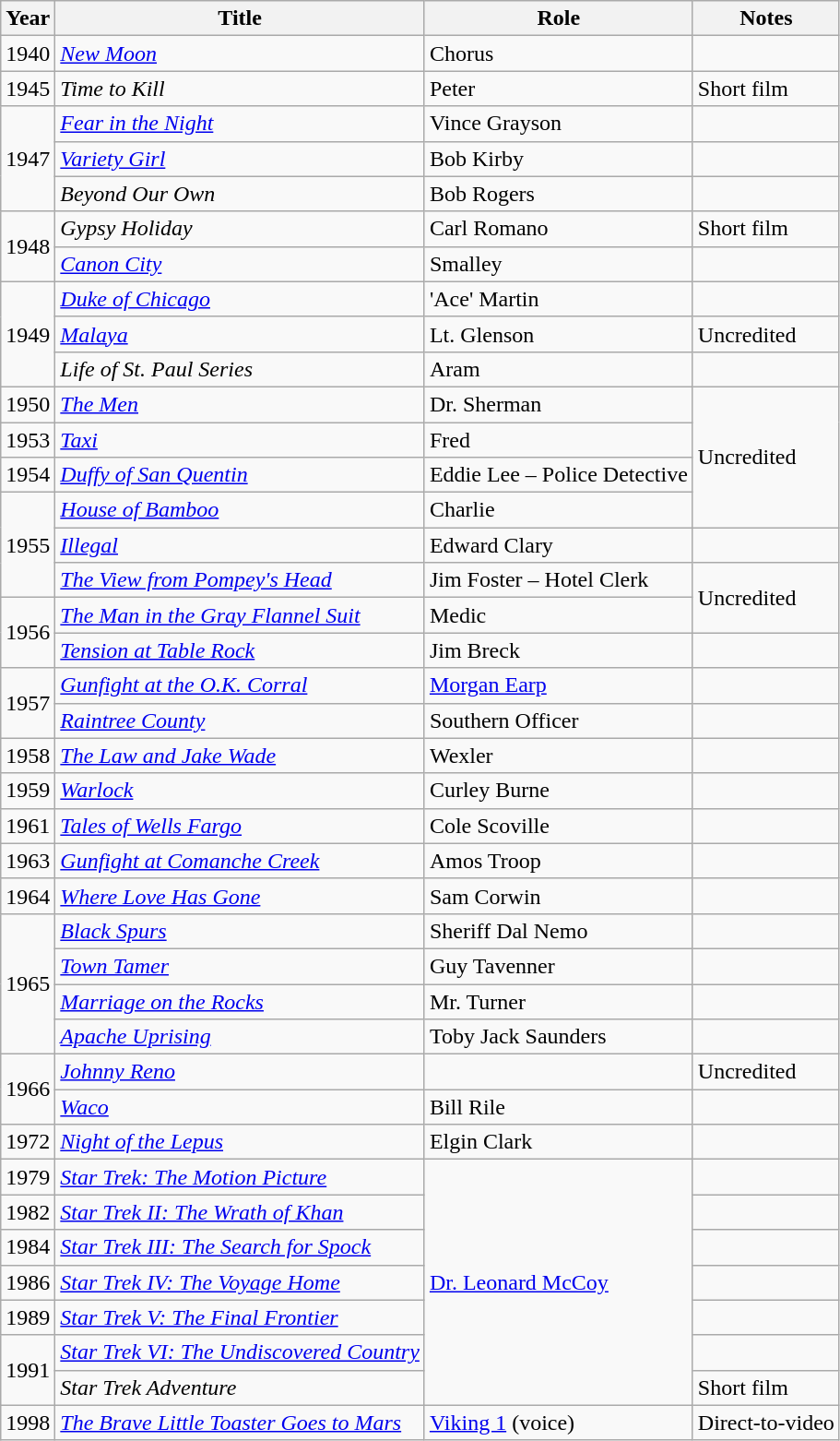<table class="wikitable sortable">
<tr>
<th>Year</th>
<th>Title</th>
<th>Role</th>
<th class="unsortable">Notes</th>
</tr>
<tr>
<td>1940</td>
<td><em><a href='#'>New Moon</a></em></td>
<td>Chorus</td>
<td></td>
</tr>
<tr>
<td>1945</td>
<td><em>Time to Kill</em></td>
<td>Peter</td>
<td>Short film</td>
</tr>
<tr>
<td rowspan="3">1947</td>
<td><em><a href='#'>Fear in the Night</a></em></td>
<td>Vince Grayson</td>
<td></td>
</tr>
<tr>
<td><em><a href='#'>Variety Girl</a></em></td>
<td>Bob Kirby</td>
<td></td>
</tr>
<tr>
<td><em>Beyond Our Own</em></td>
<td>Bob Rogers</td>
<td></td>
</tr>
<tr>
<td rowspan="2">1948</td>
<td><em>Gypsy Holiday</em></td>
<td>Carl Romano</td>
<td>Short film</td>
</tr>
<tr>
<td><em><a href='#'>Canon City</a></em></td>
<td>Smalley</td>
<td></td>
</tr>
<tr>
<td rowspan="3">1949</td>
<td><em><a href='#'>Duke of Chicago</a></em></td>
<td>'Ace' Martin</td>
<td></td>
</tr>
<tr>
<td><em><a href='#'>Malaya</a></em></td>
<td>Lt. Glenson</td>
<td>Uncredited</td>
</tr>
<tr>
<td><em>Life of St. Paul Series</em></td>
<td>Aram</td>
<td></td>
</tr>
<tr>
<td>1950</td>
<td><em><a href='#'>The Men</a></em></td>
<td>Dr. Sherman</td>
<td rowspan="4">Uncredited</td>
</tr>
<tr>
<td>1953</td>
<td><em><a href='#'>Taxi</a></em></td>
<td>Fred</td>
</tr>
<tr>
<td>1954</td>
<td><em><a href='#'>Duffy of San Quentin</a></em></td>
<td>Eddie Lee – Police Detective</td>
</tr>
<tr>
<td rowspan="3">1955</td>
<td><em><a href='#'>House of Bamboo</a></em></td>
<td>Charlie</td>
</tr>
<tr>
<td><em><a href='#'>Illegal</a></em></td>
<td>Edward Clary</td>
<td></td>
</tr>
<tr>
<td><em><a href='#'>The View from Pompey's Head</a></em></td>
<td>Jim Foster – Hotel Clerk</td>
<td rowspan="2">Uncredited</td>
</tr>
<tr>
<td rowspan="2">1956</td>
<td><em><a href='#'>The Man in the Gray Flannel Suit</a></em></td>
<td>Medic</td>
</tr>
<tr>
<td><em><a href='#'>Tension at Table Rock</a></em></td>
<td>Jim Breck</td>
<td></td>
</tr>
<tr>
<td rowspan="2">1957</td>
<td><em><a href='#'>Gunfight at the O.K. Corral</a></em></td>
<td><a href='#'>Morgan Earp</a></td>
<td></td>
</tr>
<tr>
<td><em><a href='#'>Raintree County</a></em></td>
<td>Southern Officer</td>
<td></td>
</tr>
<tr>
<td>1958</td>
<td><em><a href='#'>The Law and Jake Wade</a></em></td>
<td>Wexler</td>
<td></td>
</tr>
<tr>
<td>1959</td>
<td><em><a href='#'>Warlock</a></em></td>
<td>Curley Burne</td>
<td></td>
</tr>
<tr>
<td>1961</td>
<td><em><a href='#'>Tales of Wells Fargo</a></em></td>
<td>Cole Scoville</td>
<td></td>
</tr>
<tr>
<td>1963</td>
<td><em><a href='#'>Gunfight at Comanche Creek</a></em></td>
<td>Amos Troop</td>
<td></td>
</tr>
<tr>
<td>1964</td>
<td><em><a href='#'>Where Love Has Gone</a></em></td>
<td>Sam Corwin</td>
<td></td>
</tr>
<tr>
<td rowspan="4">1965</td>
<td><em><a href='#'>Black Spurs</a></em></td>
<td>Sheriff Dal Nemo</td>
<td></td>
</tr>
<tr>
<td><em><a href='#'>Town Tamer</a></em></td>
<td>Guy Tavenner</td>
<td></td>
</tr>
<tr>
<td><em><a href='#'>Marriage on the Rocks</a></em></td>
<td>Mr. Turner</td>
<td></td>
</tr>
<tr>
<td><em><a href='#'>Apache Uprising</a></em></td>
<td>Toby Jack Saunders</td>
<td></td>
</tr>
<tr>
<td rowspan="2">1966</td>
<td><em><a href='#'>Johnny Reno</a></em></td>
<td></td>
<td>Uncredited</td>
</tr>
<tr>
<td><em><a href='#'>Waco</a></em></td>
<td>Bill Rile</td>
<td></td>
</tr>
<tr>
<td>1972</td>
<td><em><a href='#'>Night of the Lepus</a></em></td>
<td>Elgin Clark</td>
<td></td>
</tr>
<tr>
<td>1979</td>
<td><em><a href='#'>Star Trek: The Motion Picture</a></em></td>
<td rowspan="7"><a href='#'>Dr. Leonard McCoy</a></td>
<td></td>
</tr>
<tr>
<td>1982</td>
<td><em><a href='#'>Star Trek II: The Wrath of Khan</a></em></td>
<td></td>
</tr>
<tr>
<td>1984</td>
<td><em><a href='#'>Star Trek III: The Search for Spock</a></em></td>
<td></td>
</tr>
<tr>
<td>1986</td>
<td><em><a href='#'>Star Trek IV: The Voyage Home</a></em></td>
<td></td>
</tr>
<tr>
<td>1989</td>
<td><em><a href='#'>Star Trek V: The Final Frontier</a></em></td>
<td></td>
</tr>
<tr>
<td rowspan="2">1991</td>
<td><em><a href='#'>Star Trek VI: The Undiscovered Country</a></em></td>
<td></td>
</tr>
<tr>
<td><em>Star Trek Adventure</em></td>
<td>Short film</td>
</tr>
<tr>
<td>1998</td>
<td><em><a href='#'>The Brave Little Toaster Goes to Mars</a></em></td>
<td><a href='#'>Viking 1</a> (voice)</td>
<td>Direct-to-video</td>
</tr>
</table>
